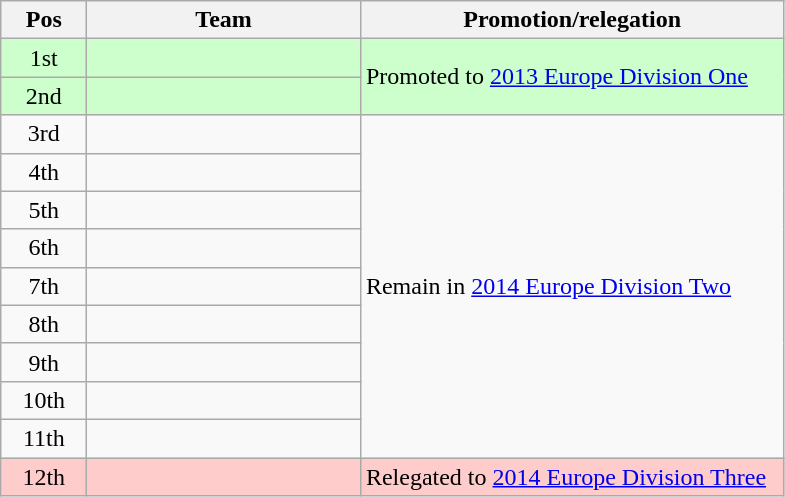<table class="wikitable">
<tr>
<th width=50>Pos</th>
<th width=175>Team</th>
<th width=275>Promotion/relegation</th>
</tr>
<tr style="background:#cfc;">
<td style="text-align:center;">1st</td>
<td></td>
<td rowspan=2>Promoted to <a href='#'>2013 Europe Division One</a></td>
</tr>
<tr style="background:#cfc;">
<td style="text-align:center;">2nd</td>
<td></td>
</tr>
<tr>
<td style="text-align:center;">3rd</td>
<td></td>
<td rowspan=9>Remain in <a href='#'>2014 Europe Division Two</a></td>
</tr>
<tr>
<td style="text-align:center;">4th</td>
<td></td>
</tr>
<tr>
<td style="text-align:center;">5th</td>
<td></td>
</tr>
<tr>
<td style="text-align:center;">6th</td>
<td></td>
</tr>
<tr>
<td style="text-align:center;">7th</td>
<td></td>
</tr>
<tr>
<td style="text-align:center;">8th</td>
<td></td>
</tr>
<tr>
<td style="text-align:center;">9th</td>
<td></td>
</tr>
<tr>
<td style="text-align:center;">10th</td>
<td></td>
</tr>
<tr>
<td style="text-align:center;">11th</td>
<td></td>
</tr>
<tr style="background:#fcc">
<td style="text-align:center;">12th</td>
<td></td>
<td>Relegated to <a href='#'>2014 Europe Division Three</a></td>
</tr>
</table>
